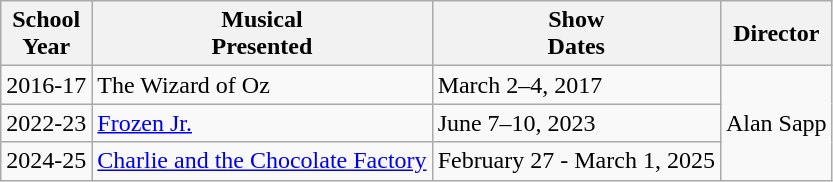<table class="wikitable mw-collapsible">
<tr>
<th>School<br>Year</th>
<th>Musical<br>Presented</th>
<th>Show<br>Dates</th>
<th>Director</th>
</tr>
<tr>
<td>2016-17</td>
<td>The Wizard of Oz</td>
<td>March 2–4, 2017</td>
<td rowspan="3">Alan Sapp</td>
</tr>
<tr>
<td>2022-23</td>
<td><a href='#'>Frozen Jr.</a></td>
<td>June 7–10, 2023</td>
</tr>
<tr>
<td>2024-25</td>
<td><a href='#'>Charlie and the Chocolate Factory</a></td>
<td>February 27 - March 1, 2025</td>
</tr>
</table>
